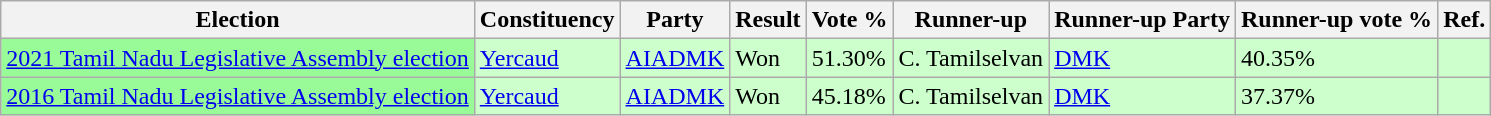<table class="wikitable">
<tr>
<th>Election</th>
<th>Constituency</th>
<th>Party</th>
<th>Result</th>
<th>Vote %</th>
<th>Runner-up</th>
<th>Runner-up Party</th>
<th>Runner-up vote %</th>
<th>Ref.</th>
</tr>
<tr style="background:#cfc;">
<td bgcolor=#98FB98><a href='#'>2021 Tamil Nadu Legislative Assembly election</a></td>
<td><a href='#'>Yercaud</a></td>
<td><a href='#'>AIADMK</a></td>
<td>Won</td>
<td>51.30%</td>
<td>C. Tamilselvan</td>
<td><a href='#'>DMK</a></td>
<td>40.35%</td>
<td></td>
</tr>
<tr style="background:#cfc;">
<td bgcolor=#98FB98><a href='#'>2016 Tamil Nadu Legislative Assembly election</a></td>
<td><a href='#'>Yercaud</a></td>
<td><a href='#'>AIADMK</a></td>
<td>Won</td>
<td>45.18%</td>
<td>C. Tamilselvan</td>
<td><a href='#'>DMK</a></td>
<td>37.37%</td>
<td></td>
</tr>
</table>
